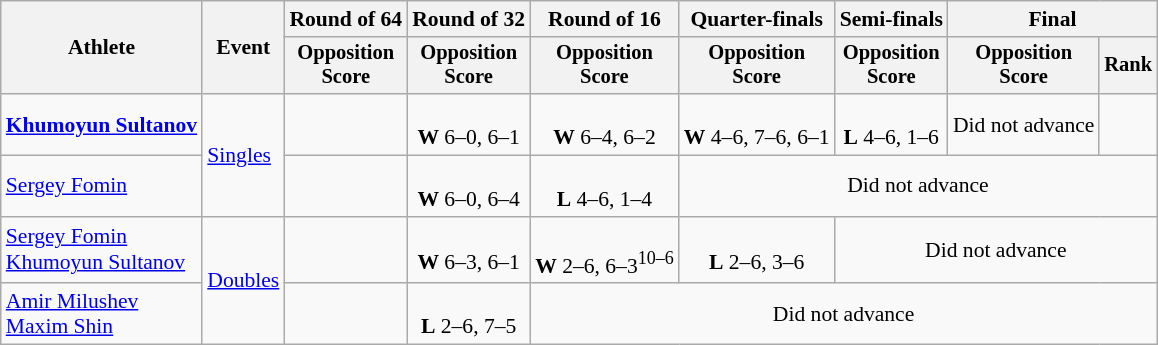<table class=wikitable style="font-size:90%; text-align:center;">
<tr>
<th rowspan="2">Athlete</th>
<th rowspan="2">Event</th>
<th>Round of 64</th>
<th>Round of 32</th>
<th>Round of 16</th>
<th>Quarter-finals</th>
<th>Semi-finals</th>
<th colspan=2>Final</th>
</tr>
<tr style="font-size:95%">
<th>Opposition<br>Score</th>
<th>Opposition<br>Score</th>
<th>Opposition<br>Score</th>
<th>Opposition<br>Score</th>
<th>Opposition<br>Score</th>
<th>Opposition<br>Score</th>
<th>Rank</th>
</tr>
<tr>
<td align=left><strong><a href='#'>Khumoyun Sultanov</a></strong></td>
<td align=left rowspan=2><a href='#'>Singles</a></td>
<td></td>
<td><br><strong>W</strong> 6–0, 6–1</td>
<td><br><strong>W</strong> 6–4, 6–2</td>
<td><br><strong>W</strong> 4–6, 7–6, 6–1</td>
<td><br><strong>L</strong> 4–6, 1–6</td>
<td>Did not advance</td>
<td></td>
</tr>
<tr>
<td align=left><a href='#'>Sergey Fomin</a></td>
<td></td>
<td><br><strong>W</strong> 6–0, 6–4</td>
<td><br><strong>L</strong> 4–6, 1–4</td>
<td colspan=4>Did not advance</td>
</tr>
<tr>
<td align=left><a href='#'>Sergey Fomin</a><br><a href='#'>Khumoyun Sultanov</a></td>
<td align=left rowspan=2><a href='#'>Doubles</a></td>
<td></td>
<td><br><strong>W</strong> 6–3, 6–1</td>
<td><br><strong>W</strong> 2–6, 6–3<sup>10–6</sup></td>
<td><br><strong>L</strong> 2–6, 3–6</td>
<td colspan=3>Did not advance</td>
</tr>
<tr>
<td align=left><a href='#'>Amir Milushev</a><br><a href='#'>Maxim Shin</a></td>
<td></td>
<td><br><strong>L</strong> 2–6, 7–5</td>
<td colspan=5>Did not advance</td>
</tr>
</table>
